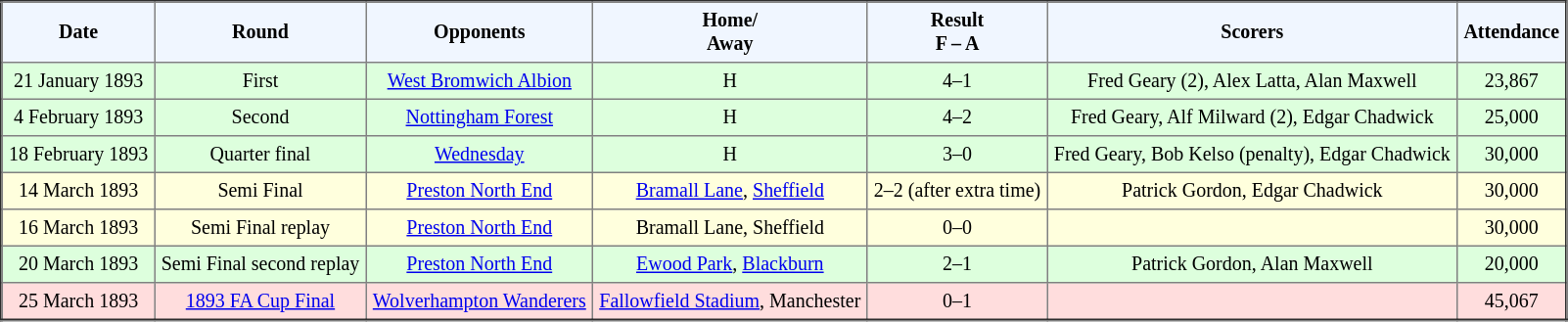<table border="2" cellpadding="4" style="border-collapse:collapse; text-align:center; font-size:smaller;">
<tr style="background:#f0f6ff;">
<th><strong>Date</strong></th>
<th><strong>Round</strong></th>
<th><strong>Opponents</strong></th>
<th><strong>Home/<br>Away</strong></th>
<th><strong>Result<br>F – A</strong></th>
<th><strong>Scorers</strong></th>
<th><strong>Attendance</strong></th>
</tr>
<tr bgcolor="#ddffdd">
<td>21 January 1893</td>
<td>First</td>
<td><a href='#'>West Bromwich Albion</a></td>
<td>H</td>
<td>4–1</td>
<td>Fred Geary (2), Alex Latta, Alan Maxwell</td>
<td>23,867</td>
</tr>
<tr bgcolor="#ddffdd">
<td>4 February 1893</td>
<td>Second</td>
<td><a href='#'>Nottingham Forest</a></td>
<td>H</td>
<td>4–2</td>
<td>Fred Geary, Alf Milward (2), Edgar Chadwick</td>
<td>25,000</td>
</tr>
<tr bgcolor="#ddffdd">
<td>18 February 1893</td>
<td>Quarter final</td>
<td><a href='#'>Wednesday</a></td>
<td>H</td>
<td>3–0</td>
<td>Fred Geary, Bob Kelso (penalty), Edgar Chadwick</td>
<td>30,000</td>
</tr>
<tr bgcolor="#ffffdd">
<td>14 March 1893</td>
<td>Semi Final</td>
<td><a href='#'>Preston North End</a></td>
<td><a href='#'>Bramall Lane</a>, <a href='#'>Sheffield</a></td>
<td>2–2 (after extra time)</td>
<td>Patrick Gordon, Edgar Chadwick</td>
<td>30,000</td>
</tr>
<tr bgcolor="#ffffdd">
<td>16 March 1893</td>
<td>Semi Final replay</td>
<td><a href='#'>Preston North End</a></td>
<td>Bramall Lane, Sheffield</td>
<td>0–0</td>
<td></td>
<td>30,000</td>
</tr>
<tr bgcolor="#ddffdd">
<td>20 March 1893</td>
<td>Semi Final second replay</td>
<td><a href='#'>Preston North End</a></td>
<td><a href='#'>Ewood Park</a>, <a href='#'>Blackburn</a></td>
<td>2–1</td>
<td>Patrick Gordon, Alan Maxwell</td>
<td>20,000</td>
</tr>
<tr bgcolor="#ffdddd">
<td>25 March 1893</td>
<td><a href='#'>1893 FA Cup Final</a></td>
<td><a href='#'>Wolverhampton Wanderers</a></td>
<td><a href='#'>Fallowfield Stadium</a>, Manchester</td>
<td>0–1</td>
<td></td>
<td>45,067</td>
</tr>
</table>
